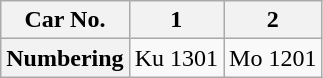<table class="wikitable">
<tr>
<th>Car No.</th>
<th>1</th>
<th>2</th>
</tr>
<tr>
<th>Numbering</th>
<td>Ku 1301</td>
<td>Mo 1201</td>
</tr>
</table>
